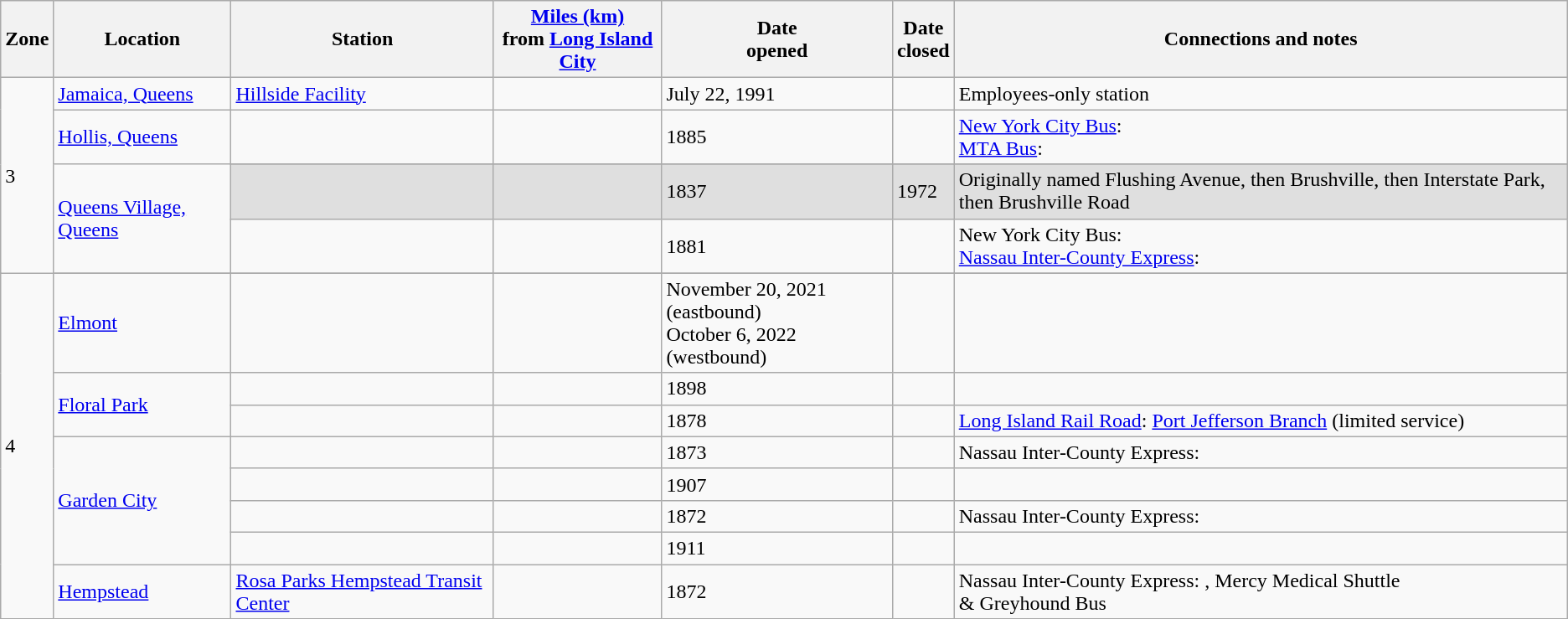<table class="wikitable">
<tr>
<th>Zone</th>
<th>Location</th>
<th>Station</th>
<th><a href='#'>Miles (km)</a><br>from <a href='#'>Long Island City</a></th>
<th>Date<br>opened</th>
<th>Date<br>closed</th>
<th>Connections and notes</th>
</tr>
<tr>
<td rowspan=5>3</td>
<td><a href='#'>Jamaica, Queens</a></td>
<td><a href='#'>Hillside Facility</a></td>
<td></td>
<td>July 22, 1991</td>
<td></td>
<td>Employees-only station</td>
</tr>
<tr>
<td><a href='#'>Hollis, Queens</a></td>
<td></td>
<td></td>
<td>1885</td>
<td></td>
<td><a href='#'>New York City Bus</a>: <br><a href='#'>MTA Bus</a>: </td>
</tr>
<tr>
<td rowspan=3><a href='#'>Queens Village, Queens</a></td>
</tr>
<tr bgcolor=dfdfdf>
<td></td>
<td></td>
<td>1837</td>
<td>1972</td>
<td>Originally named Flushing Avenue, then Brushville, then Interstate Park, then Brushville Road</td>
</tr>
<tr>
<td> </td>
<td></td>
<td>1881</td>
<td></td>
<td>New York City Bus: <br><a href='#'>Nassau Inter-County Express</a>: </td>
</tr>
<tr>
<td rowspan=9>4</td>
</tr>
<tr>
<td><a href='#'>Elmont</a></td>
<td> </td>
<td></td>
<td>November 20, 2021 (eastbound)<br>October 6, 2022 (westbound)</td>
<td></td>
<td></td>
</tr>
<tr>
<td rowspan=2><a href='#'>Floral Park</a></td>
<td></td>
<td></td>
<td>1898</td>
<td></td>
<td></td>
</tr>
<tr>
<td> </td>
<td></td>
<td>1878</td>
<td></td>
<td><a href='#'>Long Island Rail Road</a>: <a href='#'>Port Jefferson Branch</a> (limited service)</td>
</tr>
<tr>
<td rowspan=4><a href='#'>Garden City</a></td>
<td> </td>
<td></td>
<td>1873</td>
<td></td>
<td>Nassau Inter-County Express: </td>
</tr>
<tr>
<td> </td>
<td></td>
<td>1907</td>
<td></td>
<td></td>
</tr>
<tr>
<td> </td>
<td></td>
<td>1872</td>
<td></td>
<td>Nassau Inter-County Express: </td>
</tr>
<tr>
<td> </td>
<td></td>
<td>1911</td>
<td></td>
<td></td>
</tr>
<tr>
<td><a href='#'>Hempstead</a></td>
<td><a href='#'>Rosa Parks Hempstead Transit Center</a> </td>
<td></td>
<td>1872</td>
<td></td>
<td>Nassau Inter-County Express: , Mercy Medical Shuttle<br> & Greyhound Bus</td>
</tr>
</table>
